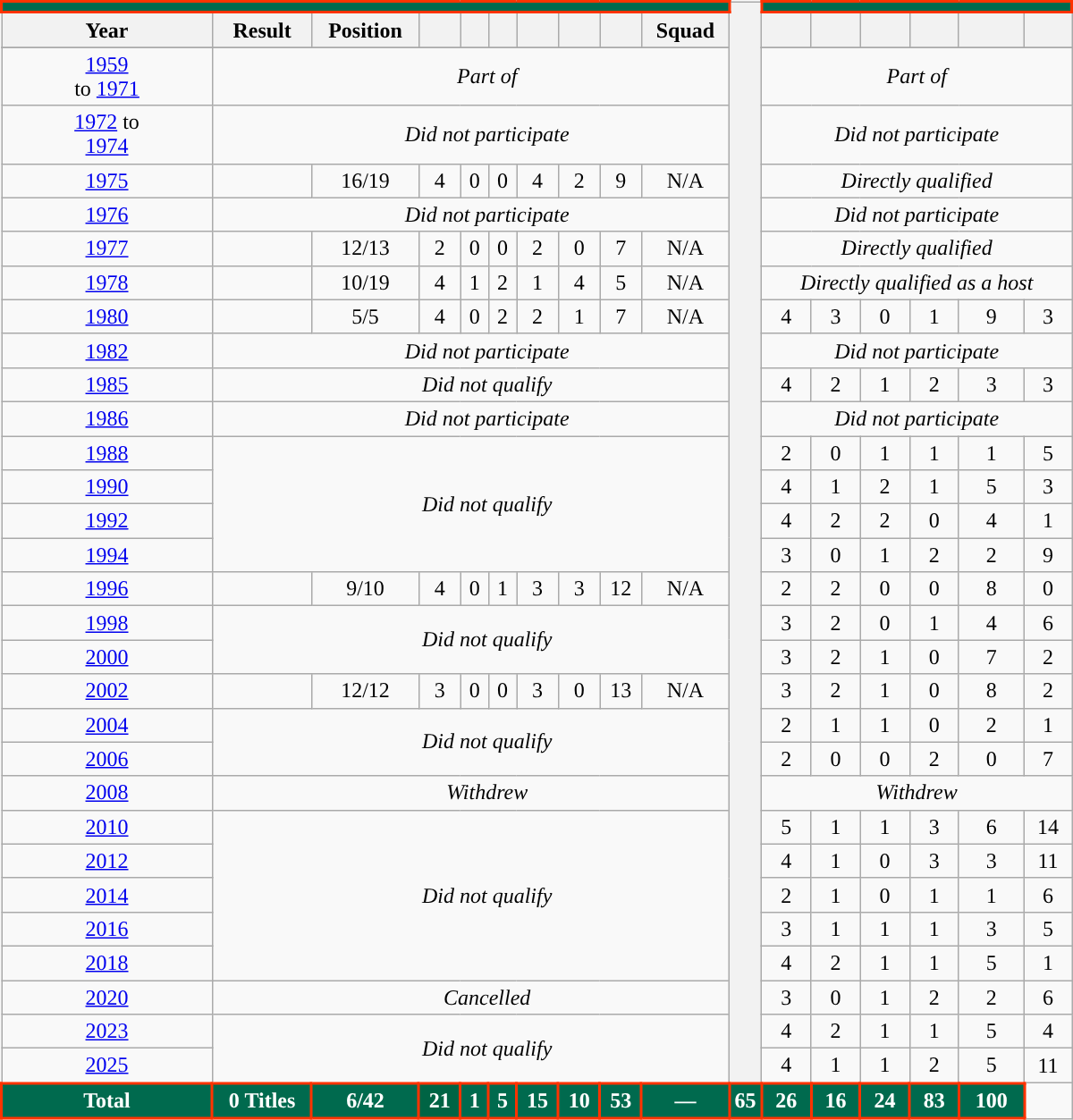<table class="wikitable" style="text-align:center;font-size:100%;width: 800px">
<tr>
<th colspan=10 style="background: #006a4e;border: 2px solid #ff3300;color: #FFFFFF;"><a href='#'></a></th>
<th style="width:1%;" rowspan="32"></th>
<th colspan=6 style="background: #006a4e;border: 2px solid #ff3300;color: #FFFFFF;"><a href='#'></a></th>
</tr>
<tr>
<th width=150>Year</th>
<th>Result</th>
<th>Position</th>
<th></th>
<th></th>
<th></th>
<th></th>
<th></th>
<th></th>
<th>Squad</th>
<th></th>
<th></th>
<th></th>
<th></th>
<th></th>
<th></th>
</tr>
<tr>
</tr>
<tr>
<td> <a href='#'>1959</a><br>to  <a href='#'>1971</a></td>
<td colspan=10><em>Part of </em></td>
<td colspan=6><em>Part of </em></td>
</tr>
<tr>
<td> <a href='#'>1972</a> to <br> <a href='#'>1974</a></td>
<td colspan=10><em>Did not participate</em></td>
<td colspan=7><em>Did not participate</em></td>
</tr>
<tr>
<td> <a href='#'>1975</a></td>
<td></td>
<td>16/19</td>
<td>4</td>
<td>0</td>
<td>0</td>
<td>4</td>
<td>2</td>
<td>9</td>
<td>N/A</td>
<td colspan=6><em>Directly qualified</em></td>
</tr>
<tr>
<td> <a href='#'>1976</a></td>
<td colspan=10><em>Did not participate</em></td>
<td colspan=7><em>Did not participate</em></td>
</tr>
<tr>
<td> <a href='#'>1977</a></td>
<td></td>
<td>12/13</td>
<td>2</td>
<td>0</td>
<td>0</td>
<td>2</td>
<td>0</td>
<td>7</td>
<td>N/A</td>
<td colspan=6><em>Directly qualified</em></td>
</tr>
<tr>
<td> <a href='#'>1978</a></td>
<td></td>
<td>10/19</td>
<td>4</td>
<td>1</td>
<td>2</td>
<td>1</td>
<td>4</td>
<td>5</td>
<td>N/A</td>
<td colspan=6><em>Directly qualified as a host</em></td>
</tr>
<tr>
<td> <a href='#'>1980</a></td>
<td></td>
<td>5/5</td>
<td>4</td>
<td>0</td>
<td>2</td>
<td>2</td>
<td>1</td>
<td>7</td>
<td>N/A</td>
<td>4</td>
<td>3</td>
<td>0</td>
<td>1</td>
<td>9</td>
<td>3</td>
</tr>
<tr>
<td> <a href='#'>1982</a></td>
<td colspan=10><em>Did not participate</em></td>
<td colspan=7><em>Did not participate</em></td>
</tr>
<tr>
<td> <a href='#'>1985</a></td>
<td colspan=10><em>Did not qualify</em></td>
<td>4</td>
<td>2</td>
<td>1</td>
<td>2</td>
<td>3</td>
<td>3</td>
</tr>
<tr>
<td> <a href='#'>1986</a></td>
<td colspan=10><em>Did not participate</em></td>
<td colspan=7><em>Did not participate</em></td>
</tr>
<tr>
<td> <a href='#'>1988</a></td>
<td rowspan=4 colspan=10><em>Did not qualify</em></td>
<td>2</td>
<td>0</td>
<td>1</td>
<td>1</td>
<td>1</td>
<td>5</td>
</tr>
<tr>
<td> <a href='#'>1990</a></td>
<td>4</td>
<td>1</td>
<td>2</td>
<td>1</td>
<td>5</td>
<td>3</td>
</tr>
<tr>
<td> <a href='#'>1992</a></td>
<td>4</td>
<td>2</td>
<td>2</td>
<td>0</td>
<td>4</td>
<td>1</td>
</tr>
<tr>
<td> <a href='#'>1994</a></td>
<td>3</td>
<td>0</td>
<td>1</td>
<td>2</td>
<td>2</td>
<td>9</td>
</tr>
<tr>
<td> <a href='#'>1996</a></td>
<td></td>
<td>9/10</td>
<td>4</td>
<td>0</td>
<td>1</td>
<td>3</td>
<td>3</td>
<td>12</td>
<td>N/A</td>
<td>2</td>
<td>2</td>
<td>0</td>
<td>0</td>
<td>8</td>
<td>0</td>
</tr>
<tr>
<td> <a href='#'>1998</a></td>
<td rowspan=2 colspan=10><em>Did not qualify</em></td>
<td>3</td>
<td>2</td>
<td>0</td>
<td>1</td>
<td>4</td>
<td>6</td>
</tr>
<tr>
<td> <a href='#'>2000</a></td>
<td>3</td>
<td>2</td>
<td>1</td>
<td>0</td>
<td>7</td>
<td>2</td>
</tr>
<tr>
<td> <a href='#'>2002</a></td>
<td></td>
<td>12/12</td>
<td>3</td>
<td>0</td>
<td>0</td>
<td>3</td>
<td>0</td>
<td>13</td>
<td>N/A</td>
<td>3</td>
<td>2</td>
<td>1</td>
<td>0</td>
<td>8</td>
<td>2</td>
</tr>
<tr>
<td> <a href='#'>2004</a></td>
<td rowspan=2 colspan=10><em>Did not qualify</em></td>
<td>2</td>
<td>1</td>
<td>1</td>
<td>0</td>
<td>2</td>
<td>1</td>
</tr>
<tr>
<td> <a href='#'>2006</a></td>
<td>2</td>
<td>0</td>
<td>0</td>
<td>2</td>
<td>0</td>
<td>7</td>
</tr>
<tr>
<td> <a href='#'>2008</a></td>
<td colspan=10><em>Withdrew</em></td>
<td colspan=7><em>Withdrew</em></td>
</tr>
<tr>
<td> <a href='#'>2010</a></td>
<td rowspan=5 colspan=10><em>Did not qualify</em></td>
<td>5</td>
<td>1</td>
<td>1</td>
<td>3</td>
<td>6</td>
<td>14</td>
</tr>
<tr>
<td> <a href='#'>2012</a></td>
<td>4</td>
<td>1</td>
<td>0</td>
<td>3</td>
<td>3</td>
<td>11</td>
</tr>
<tr>
<td> <a href='#'>2014</a></td>
<td>2</td>
<td>1</td>
<td>0</td>
<td>1</td>
<td>1</td>
<td>6</td>
</tr>
<tr>
<td> <a href='#'>2016</a></td>
<td>3</td>
<td>1</td>
<td>1</td>
<td>1</td>
<td>3</td>
<td>5</td>
</tr>
<tr>
<td> <a href='#'>2018</a></td>
<td>4</td>
<td>2</td>
<td>1</td>
<td>1</td>
<td>5</td>
<td>1</td>
</tr>
<tr>
<td> <a href='#'>2020</a></td>
<td colspan=10><em>Cancelled</em></td>
<td>3</td>
<td>0</td>
<td>1</td>
<td>2</td>
<td>2</td>
<td>6</td>
</tr>
<tr>
<td> <a href='#'>2023</a></td>
<td rowspan=2 colspan=10><em>Did not qualify</em></td>
<td>4</td>
<td>2</td>
<td>1</td>
<td>1</td>
<td>5</td>
<td>4</td>
</tr>
<tr>
<td> <a href='#'>2025</a></td>
<td>4</td>
<td>1</td>
<td>1</td>
<td>2</td>
<td>5</td>
<td>11</td>
</tr>
<tr>
<td style="background: #006a4e;border: 2px solid #ff3300;color:white; "><strong>Total</strong></td>
<td style="background: #006a4e;border: 2px solid #ff3300;color:white; "><strong>0 Titles</strong></td>
<td style="background: #006a4e;border: 2px solid #ff3300;color:white; "><strong>6/42</strong></td>
<td style="background: #006444;border: 2px solid #ff3300;color:white; "><strong>21</strong></td>
<td style="background: #006a4e;border: 2px solid #ff3300;color:white; "><strong>1</strong></td>
<td style="background: #006a4e;border: 2px solid #ff3300;color:white; "><strong>5</strong></td>
<td style="background: #006a4e;border: 2px solid #ff3300;color:white; "><strong>15</strong></td>
<td style="background: #006a4e;border: 2px solid #ff3300;color:white; "><strong>10</strong></td>
<td style="background: #006a4e;border: 2px solid #ff3300;color:white; "><strong>53</strong></td>
<td style="background: #006a4e;border: 2px solid #ff3300;color:white; "><strong>—</strong></td>
<td style="background: #006a4e;border: 2px solid #ff3300;color:white; "><strong>65</strong></td>
<td style="background: #006a4e;border: 2px solid #ff3300;color:white; "><strong>26</strong></td>
<td style="background: #006a4e;border: 2px solid #ff3300;color:white; "><strong>16</strong></td>
<td style="background: #006a4e;border: 2px solid #ff3300;color:white; "><strong>24</strong></td>
<td style="background: #006a4e;border: 2px solid #ff3300;color:white; "><strong>83</strong></td>
<td style="background: #006a4e;border: 2px solid #ff3300;color:white; "><strong>100</strong></td>
</tr>
</table>
